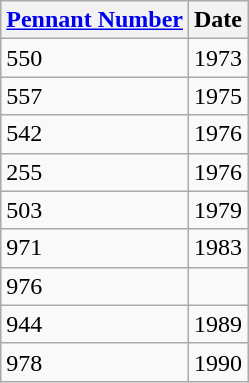<table class="wikitable" style="text-align:left">
<tr>
<th><a href='#'>Pennant Number</a></th>
<th>Date</th>
</tr>
<tr>
<td>550</td>
<td>1973</td>
</tr>
<tr>
<td>557</td>
<td>1975</td>
</tr>
<tr>
<td>542</td>
<td>1976</td>
</tr>
<tr>
<td>255</td>
<td>1976</td>
</tr>
<tr>
<td>503</td>
<td>1979</td>
</tr>
<tr>
<td>971</td>
<td>1983</td>
</tr>
<tr>
<td>976</td>
<td></td>
</tr>
<tr>
<td>944</td>
<td>1989</td>
</tr>
<tr>
<td>978</td>
<td>1990</td>
</tr>
</table>
